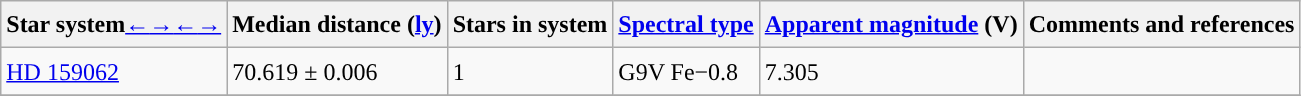<table class="wikitable sortable" style="font-size:1.00em; line-height:1.5em; position:relative;">
<tr>
<th scope="col">Star system<span><a href='#'>←</a></span><span><a href='#'>→</a></span><span><a href='#'>←</a></span><span><a href='#'>→</a></span></th>
<th scope="col">Median distance (<a href='#'>ly</a>)</th>
<th scope="col">Stars in system</th>
<th scope="col"><a href='#'>Spectral type</a></th>
<th scope="col"><a href='#'>Apparent magnitude</a> (V)</th>
<th scope="col">Comments and references</th>
</tr>
<tr>
<td><a href='#'>HD 159062</a></td>
<td>70.619 ± 0.006</td>
<td>1</td>
<td style="background: ">G9V Fe−0.8</td>
<td>7.305</td>
<td></td>
</tr>
<tr>
</tr>
</table>
